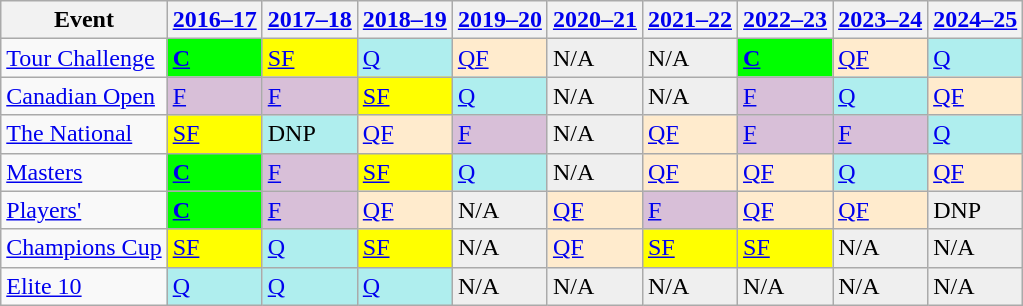<table class="wikitable">
<tr>
<th>Event</th>
<th><a href='#'>2016–17</a></th>
<th><a href='#'>2017–18</a></th>
<th><a href='#'>2018–19</a></th>
<th><a href='#'>2019–20</a></th>
<th><a href='#'>2020–21</a></th>
<th><a href='#'>2021–22</a></th>
<th><a href='#'>2022–23</a></th>
<th><a href='#'>2023–24</a></th>
<th><a href='#'>2024–25</a></th>
</tr>
<tr>
<td><a href='#'>Tour Challenge</a></td>
<td style="background:#00ff00;"><strong><a href='#'>C</a></strong></td>
<td style="background:yellow;"><a href='#'>SF</a></td>
<td style="background:#afeeee;"><a href='#'>Q</a></td>
<td style="background:#ffebcd;"><a href='#'>QF</a></td>
<td style="background:#EFEFEF;">N/A</td>
<td style="background:#EFEFEF;">N/A</td>
<td style="background:#00ff00;"><strong><a href='#'>C</a></strong></td>
<td style="background:#ffebcd;"><a href='#'>QF</a></td>
<td style="background:#afeeee;"><a href='#'>Q</a></td>
</tr>
<tr>
<td><a href='#'>Canadian Open</a></td>
<td style="background:thistle;"><a href='#'>F</a></td>
<td style="background:thistle;"><a href='#'>F</a></td>
<td style="background:yellow;"><a href='#'>SF</a></td>
<td style="background:#afeeee;"><a href='#'>Q</a></td>
<td style="background:#EFEFEF;">N/A</td>
<td style="background:#EFEFEF;">N/A</td>
<td style="background:thistle;"><a href='#'>F</a></td>
<td style="background:#afeeee;"><a href='#'>Q</a></td>
<td style="background:#ffebcd;"><a href='#'>QF</a></td>
</tr>
<tr>
<td><a href='#'>The National</a></td>
<td style="background:yellow;"><a href='#'>SF</a></td>
<td style="background:#afeeee;">DNP</td>
<td style="background:#ffebcd;"><a href='#'>QF</a></td>
<td style="background:thistle;"><a href='#'>F</a></td>
<td style="background:#EFEFEF;">N/A</td>
<td style="background:#ffebcd;"><a href='#'>QF</a></td>
<td style="background:thistle;"><a href='#'>F</a></td>
<td style="background:thistle;"><a href='#'>F</a></td>
<td style="background:#afeeee;"><a href='#'>Q</a></td>
</tr>
<tr>
<td><a href='#'>Masters</a></td>
<td style="background:#00ff00;"><strong><a href='#'>C</a></strong></td>
<td style="background:thistle;"><a href='#'>F</a></td>
<td style="background:yellow;"><a href='#'>SF</a></td>
<td style="background:#afeeee;"><a href='#'>Q</a></td>
<td style="background:#EFEFEF;">N/A</td>
<td style="background:#ffebcd;"><a href='#'>QF</a></td>
<td style="background:#ffebcd;"><a href='#'>QF</a></td>
<td style="background:#afeeee;"><a href='#'>Q</a></td>
<td style="background:#ffebcd;"><a href='#'>QF</a></td>
</tr>
<tr>
<td><a href='#'>Players'</a></td>
<td style="background:#00ff00;"><strong><a href='#'>C</a></strong></td>
<td style="background:thistle;"><a href='#'>F</a></td>
<td style="background:#ffebcd;"><a href='#'>QF</a></td>
<td style="background:#EFEFEF;">N/A</td>
<td style="background:#ffebcd;"><a href='#'>QF</a></td>
<td style="background:thistle;"><a href='#'>F</a></td>
<td style="background:#ffebcd;"><a href='#'>QF</a></td>
<td style="background:#ffebcd;"><a href='#'>QF</a></td>
<td style="background:#EFEFEF;">DNP</td>
</tr>
<tr>
<td><a href='#'>Champions Cup</a></td>
<td style="background:yellow;"><a href='#'>SF</a></td>
<td style="background:#afeeee;"><a href='#'>Q</a></td>
<td style="background:yellow;"><a href='#'>SF</a></td>
<td style="background:#EFEFEF;">N/A</td>
<td style="background:#ffebcd;"><a href='#'>QF</a></td>
<td style="background:yellow;"><a href='#'>SF</a></td>
<td style="background:yellow;"><a href='#'>SF</a></td>
<td style="background:#EFEFEF;">N/A</td>
<td style="background:#EFEFEF;">N/A</td>
</tr>
<tr>
<td><a href='#'>Elite 10</a></td>
<td style="background:#afeeee;"><a href='#'>Q</a></td>
<td style="background:#afeeee;"><a href='#'>Q</a></td>
<td style="background:#afeeee;"><a href='#'>Q</a></td>
<td style="background:#EFEFEF;">N/A</td>
<td style="background:#EFEFEF;">N/A</td>
<td style="background:#EFEFEF;">N/A</td>
<td style="background:#EFEFEF;">N/A</td>
<td style="background:#EFEFEF;">N/A</td>
<td style="background:#EFEFEF;">N/A</td>
</tr>
</table>
